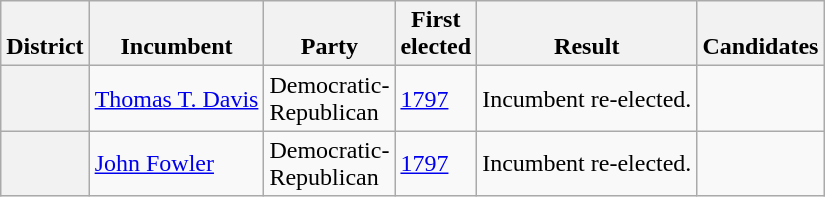<table class=wikitable>
<tr valign=bottom>
<th>District</th>
<th>Incumbent</th>
<th>Party</th>
<th>First<br>elected</th>
<th>Result</th>
<th>Candidates</th>
</tr>
<tr>
<th><br></th>
<td><a href='#'>Thomas T. Davis</a></td>
<td>Democratic-<br>Republican</td>
<td><a href='#'>1797</a></td>
<td>Incumbent re-elected.</td>
<td nowrap></td>
</tr>
<tr>
<th><br></th>
<td><a href='#'>John Fowler</a></td>
<td>Democratic-<br>Republican</td>
<td><a href='#'>1797</a></td>
<td>Incumbent re-elected.</td>
<td nowrap></td>
</tr>
</table>
